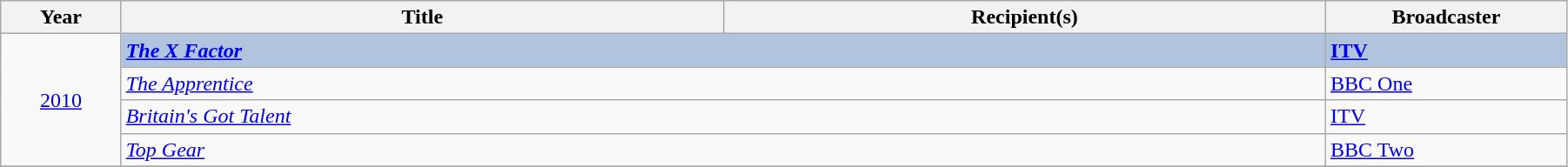<table class="wikitable" width="95%">
<tr>
<th width=5%>Year</th>
<th width=25%>Title</th>
<th width=25%><strong>Recipient(s)</strong></th>
<th width=10%><strong>Broadcaster</strong></th>
</tr>
<tr>
<td rowspan="4" style="text-align:center;"><a href='#'>2010</a></td>
<td colspan="2" style="background:#B0C4DE;"><strong><em><a href='#'>The X Factor</a></em></strong></td>
<td style="background:#B0C4DE;"><strong><a href='#'>ITV</a></strong></td>
</tr>
<tr>
<td colspan="2"><em><a href='#'>The Apprentice</a></em></td>
<td><a href='#'>BBC One</a></td>
</tr>
<tr>
<td colspan="2"><em><a href='#'>Britain's Got Talent</a></em></td>
<td><a href='#'>ITV</a></td>
</tr>
<tr>
<td colspan="2"><em><a href='#'>Top Gear</a></em></td>
<td><a href='#'>BBC Two</a></td>
</tr>
<tr>
</tr>
</table>
